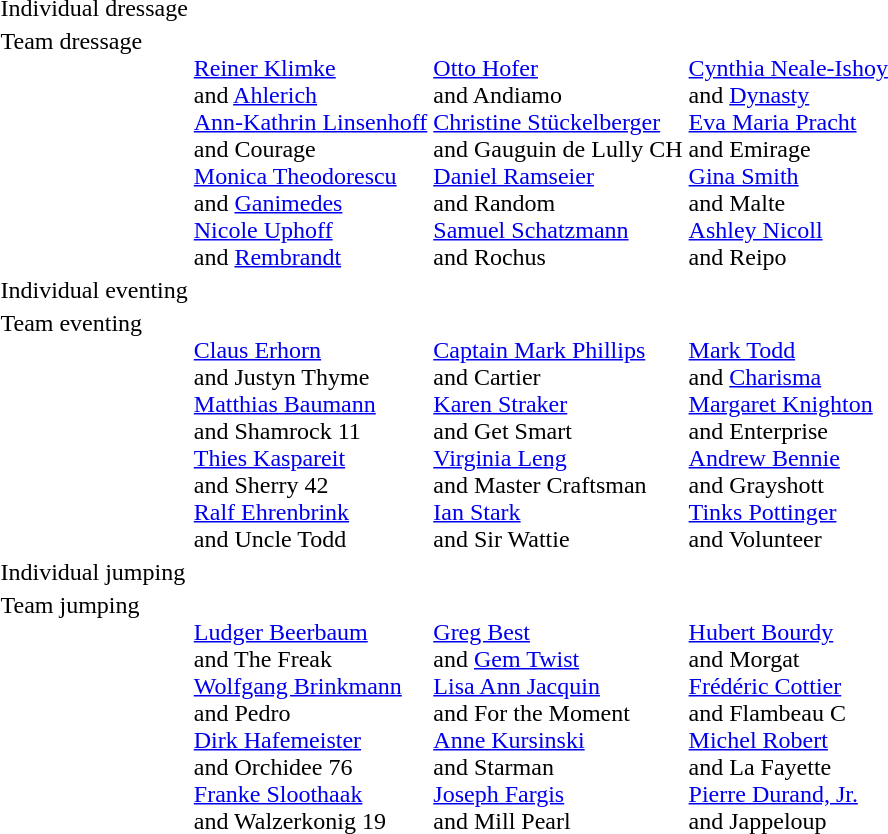<table>
<tr valign="top">
<td>Individual dressage<br></td>
<td></td>
<td></td>
<td></td>
</tr>
<tr valign="top">
<td>Team dressage<br></td>
<td><br><a href='#'>Reiner Klimke</a> <br> and <a href='#'>Ahlerich</a> <br> <a href='#'>Ann-Kathrin Linsenhoff</a> <br> and Courage <br> <a href='#'>Monica Theodorescu</a> <br> and <a href='#'>Ganimedes</a> <br> <a href='#'>Nicole Uphoff</a> <br> and <a href='#'>Rembrandt</a></td>
<td><br><a href='#'>Otto Hofer</a> <br> and Andiamo <br> <a href='#'>Christine Stückelberger</a> <br> and Gauguin de Lully CH <br> <a href='#'>Daniel Ramseier</a> <br> and Random <br> <a href='#'>Samuel Schatzmann</a> <br> and Rochus</td>
<td><br><a href='#'>Cynthia Neale-Ishoy</a> <br> and <a href='#'>Dynasty</a> <br> <a href='#'>Eva Maria Pracht</a> <br> and Emirage <br> <a href='#'>Gina Smith</a> <br> and Malte <br> <a href='#'>Ashley Nicoll</a> <br> and Reipo</td>
</tr>
<tr valign="top">
<td>Individual eventing<br></td>
<td></td>
<td></td>
<td></td>
</tr>
<tr valign="top">
<td>Team eventing<br></td>
<td><br><a href='#'>Claus Erhorn</a> <br> and Justyn Thyme <br> <a href='#'>Matthias Baumann</a> <br> and Shamrock 11 <br> <a href='#'>Thies Kaspareit</a> <br> and Sherry 42 <br> <a href='#'>Ralf Ehrenbrink</a> <br> and Uncle Todd</td>
<td><br><a href='#'>Captain Mark Phillips</a> <br> and Cartier <br> <a href='#'>Karen Straker</a> <br> and Get Smart <br> <a href='#'>Virginia Leng</a> <br> and Master Craftsman <br> <a href='#'>Ian Stark</a> <br> and Sir Wattie</td>
<td><br><a href='#'>Mark Todd</a> <br> and <a href='#'>Charisma</a> <br> <a href='#'>Margaret Knighton</a> <br> and Enterprise <br> <a href='#'>Andrew Bennie</a> <br> and Grayshott <br> <a href='#'>Tinks Pottinger</a> <br> and Volunteer</td>
</tr>
<tr valign="top">
<td>Individual jumping<br></td>
<td></td>
<td></td>
<td></td>
</tr>
<tr valign="top">
<td>Team jumping<br></td>
<td><br><a href='#'>Ludger Beerbaum</a> <br> and The Freak <br> <a href='#'>Wolfgang Brinkmann</a> <br> and Pedro <br> <a href='#'>Dirk Hafemeister</a> <br> and Orchidee 76 <br> <a href='#'>Franke Sloothaak</a> <br> and Walzerkonig 19</td>
<td><br><a href='#'>Greg Best</a> <br> and <a href='#'>Gem Twist</a><br> <a href='#'>Lisa Ann Jacquin</a> <br> and For the Moment <br> <a href='#'>Anne Kursinski</a> <br> and Starman <br> <a href='#'>Joseph Fargis</a> <br> and Mill Pearl</td>
<td><br><a href='#'>Hubert Bourdy</a> <br> and Morgat <br> <a href='#'>Frédéric Cottier</a> <br> and Flambeau C <br> <a href='#'>Michel Robert</a> <br> and La Fayette <br> <a href='#'>Pierre Durand, Jr.</a> <br> and Jappeloup</td>
</tr>
<tr>
</tr>
</table>
